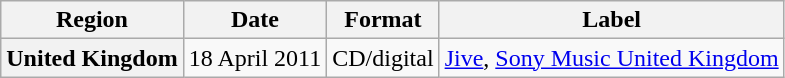<table class="wikitable plainrowheaders">
<tr>
<th scope="col">Region</th>
<th scope="col">Date</th>
<th scope="col">Format</th>
<th scope="col">Label</th>
</tr>
<tr>
<th scope="row">United Kingdom</th>
<td>18 April 2011</td>
<td>CD/digital</td>
<td><a href='#'>Jive</a>, <a href='#'>Sony Music United Kingdom</a></td>
</tr>
</table>
